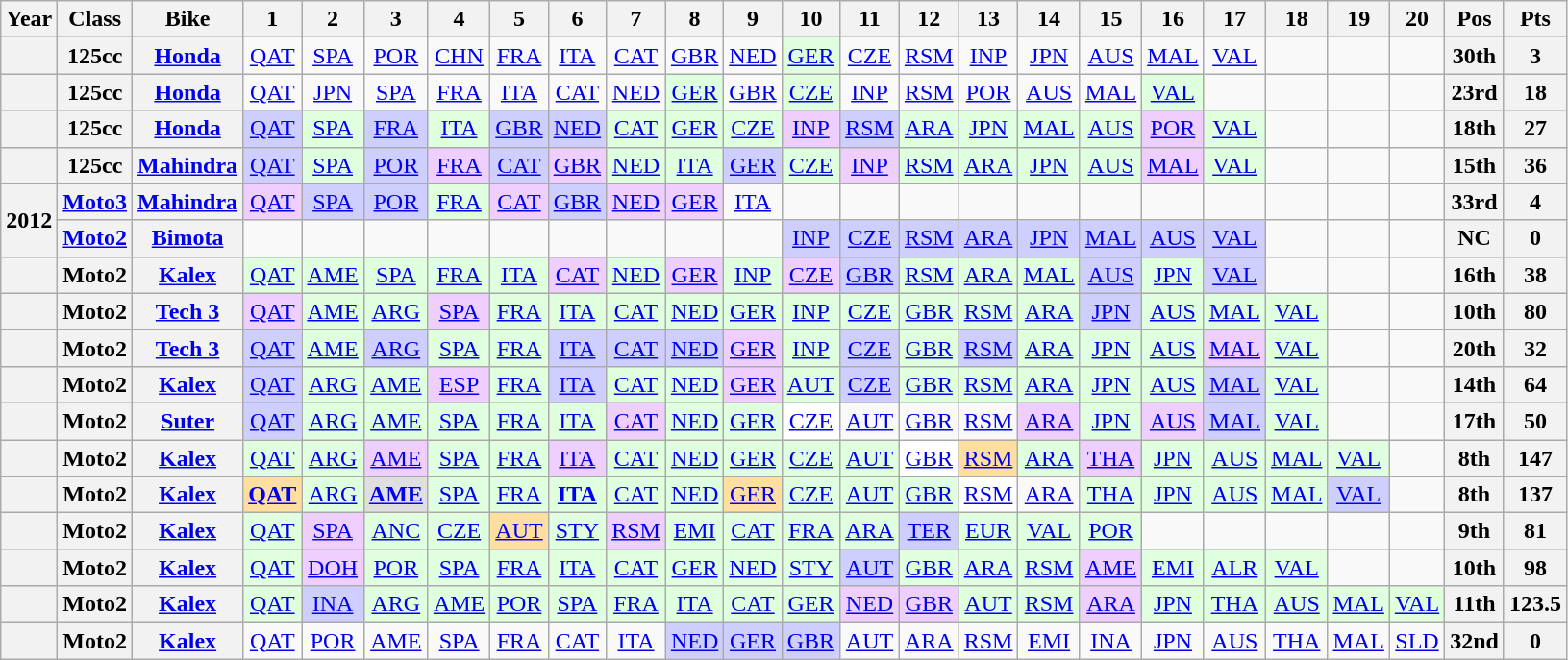<table class="wikitable" style="text-align:center;">
<tr>
<th>Year</th>
<th>Class</th>
<th>Bike</th>
<th>1</th>
<th>2</th>
<th>3</th>
<th>4</th>
<th>5</th>
<th>6</th>
<th>7</th>
<th>8</th>
<th>9</th>
<th>10</th>
<th>11</th>
<th>12</th>
<th>13</th>
<th>14</th>
<th>15</th>
<th>16</th>
<th>17</th>
<th>18</th>
<th>19</th>
<th>20</th>
<th>Pos</th>
<th>Pts</th>
</tr>
<tr>
<th></th>
<th>125cc</th>
<th><a href='#'>Honda</a></th>
<td><a href='#'>QAT</a></td>
<td><a href='#'>SPA</a></td>
<td><a href='#'>POR</a></td>
<td><a href='#'>CHN</a></td>
<td><a href='#'>FRA</a></td>
<td><a href='#'>ITA</a></td>
<td><a href='#'>CAT</a></td>
<td><a href='#'>GBR</a></td>
<td><a href='#'>NED</a></td>
<td style="background:#DFFFDF;"><a href='#'>GER</a><br></td>
<td><a href='#'>CZE</a></td>
<td><a href='#'>RSM</a></td>
<td><a href='#'>INP</a></td>
<td><a href='#'>JPN</a></td>
<td><a href='#'>AUS</a></td>
<td><a href='#'>MAL</a></td>
<td><a href='#'>VAL</a></td>
<td></td>
<td></td>
<td></td>
<th>30th</th>
<th>3</th>
</tr>
<tr>
<th></th>
<th>125cc</th>
<th><a href='#'>Honda</a></th>
<td><a href='#'>QAT</a></td>
<td><a href='#'>JPN</a></td>
<td><a href='#'>SPA</a></td>
<td><a href='#'>FRA</a></td>
<td><a href='#'>ITA</a></td>
<td><a href='#'>CAT</a></td>
<td><a href='#'>NED</a></td>
<td style="background:#DFFFDF;"><a href='#'>GER</a><br></td>
<td><a href='#'>GBR</a></td>
<td style="background:#DFFFDF;"><a href='#'>CZE</a><br></td>
<td><a href='#'>INP</a></td>
<td><a href='#'>RSM</a></td>
<td><a href='#'>POR</a></td>
<td><a href='#'>AUS</a></td>
<td><a href='#'>MAL</a></td>
<td style="background:#DFFFDF;"><a href='#'>VAL</a><br></td>
<td></td>
<td></td>
<td></td>
<td></td>
<th>23rd</th>
<th>18</th>
</tr>
<tr>
<th></th>
<th>125cc</th>
<th><a href='#'>Honda</a></th>
<td style="background:#CFCFFF;"><a href='#'>QAT</a><br></td>
<td style="background:#DFFFDF;"><a href='#'>SPA</a><br></td>
<td style="background:#CFCFFF;"><a href='#'>FRA</a><br></td>
<td style="background:#DFFFDF;"><a href='#'>ITA</a><br></td>
<td style="background:#CFCFFF;"><a href='#'>GBR</a><br></td>
<td style="background:#CFCFFF;"><a href='#'>NED</a><br></td>
<td style="background:#DFFFDF;"><a href='#'>CAT</a><br></td>
<td style="background:#DFFFDF;"><a href='#'>GER</a><br></td>
<td style="background:#DFFFDF;"><a href='#'>CZE</a><br></td>
<td style="background:#EFCFFF;"><a href='#'>INP</a><br></td>
<td style="background:#CFCFFF;"><a href='#'>RSM</a><br></td>
<td style="background:#DFFFDF;"><a href='#'>ARA</a><br></td>
<td style="background:#DFFFDF;"><a href='#'>JPN</a><br></td>
<td style="background:#DFFFDF;"><a href='#'>MAL</a><br></td>
<td style="background:#DFFFDF;"><a href='#'>AUS</a><br></td>
<td style="background:#EFCFFF;"><a href='#'>POR</a><br></td>
<td style="background:#DFFFDF;"><a href='#'>VAL</a><br></td>
<td></td>
<td></td>
<td></td>
<th>18th</th>
<th>27</th>
</tr>
<tr>
<th></th>
<th>125cc</th>
<th><a href='#'>Mahindra</a></th>
<td style="background:#CFCFFF;"><a href='#'>QAT</a><br></td>
<td style="background:#DFFFDF;"><a href='#'>SPA</a><br></td>
<td style="background:#CFCFFF;"><a href='#'>POR</a><br></td>
<td style="background:#EFCFFF;"><a href='#'>FRA</a><br></td>
<td style="background:#CFCFFF;"><a href='#'>CAT</a><br></td>
<td style="background:#EFCFFF;"><a href='#'>GBR</a><br></td>
<td style="background:#DFFFDF;"><a href='#'>NED</a><br></td>
<td style="background:#DFFFDF;"><a href='#'>ITA</a><br></td>
<td style="background:#CFCFFF;"><a href='#'>GER</a><br></td>
<td style="background:#DFFFDF;"><a href='#'>CZE</a><br></td>
<td style="background:#EFCFFF;"><a href='#'>INP</a><br></td>
<td style="background:#DFFFDF;"><a href='#'>RSM</a><br></td>
<td style="background:#DFFFDF;"><a href='#'>ARA</a><br></td>
<td style="background:#DFFFDF;"><a href='#'>JPN</a><br></td>
<td style="background:#DFFFDF;"><a href='#'>AUS</a><br></td>
<td style="background:#EFCFFF;"><a href='#'>MAL</a><br></td>
<td style="background:#DFFFDF;"><a href='#'>VAL</a><br></td>
<td></td>
<td></td>
<td></td>
<th>15th</th>
<th>36</th>
</tr>
<tr>
<th rowspan=2>2012</th>
<th><a href='#'>Moto3</a></th>
<th><a href='#'>Mahindra</a></th>
<td style="background:#EFCFFF;"><a href='#'>QAT</a><br></td>
<td style="background:#CFCFFF;"><a href='#'>SPA</a><br></td>
<td style="background:#CFCFFF;"><a href='#'>POR</a><br></td>
<td style="background:#DFFFDF;"><a href='#'>FRA</a><br></td>
<td style="background:#EFCFFF;"><a href='#'>CAT</a><br></td>
<td style="background:#CFCFFF;"><a href='#'>GBR</a><br></td>
<td style="background:#EFCFFF;"><a href='#'>NED</a><br></td>
<td style="background:#EFCFFF;"><a href='#'>GER</a><br></td>
<td><a href='#'>ITA</a></td>
<td></td>
<td></td>
<td></td>
<td></td>
<td></td>
<td></td>
<td></td>
<td></td>
<td></td>
<td></td>
<td></td>
<th>33rd</th>
<th>4</th>
</tr>
<tr>
<th><a href='#'>Moto2</a></th>
<th><a href='#'>Bimota</a></th>
<td></td>
<td></td>
<td></td>
<td></td>
<td></td>
<td></td>
<td></td>
<td></td>
<td></td>
<td style="background:#CFCFFF;"><a href='#'>INP</a><br></td>
<td style="background:#CFCFFF;"><a href='#'>CZE</a><br></td>
<td style="background:#CFCFFF;"><a href='#'>RSM</a><br></td>
<td style="background:#CFCFFF;"><a href='#'>ARA</a><br></td>
<td style="background:#CFCFFF;"><a href='#'>JPN</a><br></td>
<td style="background:#CFCFFF;"><a href='#'>MAL</a><br></td>
<td style="background:#CFCFFF;"><a href='#'>AUS</a><br></td>
<td style="background:#CFCFFF;"><a href='#'>VAL</a><br></td>
<td></td>
<td></td>
<td></td>
<th>NC</th>
<th>0</th>
</tr>
<tr>
<th></th>
<th>Moto2</th>
<th><a href='#'>Kalex</a></th>
<td style="background:#DFFFDF;"><a href='#'>QAT</a><br></td>
<td style="background:#DFFFDF;"><a href='#'>AME</a><br></td>
<td style="background:#DFFFDF;"><a href='#'>SPA</a><br></td>
<td style="background:#DFFFDF;"><a href='#'>FRA</a><br></td>
<td style="background:#DFFFDF;"><a href='#'>ITA</a><br></td>
<td style="background:#EFCFFF;"><a href='#'>CAT</a><br></td>
<td style="background:#DFFFDF;"><a href='#'>NED</a><br></td>
<td style="background:#EFCFFF;"><a href='#'>GER</a><br></td>
<td style="background:#DFFFDF;"><a href='#'>INP</a><br></td>
<td style="background:#EFCFFF;"><a href='#'>CZE</a><br></td>
<td style="background:#CFCFFF;"><a href='#'>GBR</a><br></td>
<td style="background:#DFFFDF;"><a href='#'>RSM</a><br></td>
<td style="background:#DFFFDF;"><a href='#'>ARA</a><br></td>
<td style="background:#DFFFDF;"><a href='#'>MAL</a><br></td>
<td style="background:#CFCFFF;"><a href='#'>AUS</a><br></td>
<td style="background:#DFFFDF;"><a href='#'>JPN</a><br></td>
<td style="background:#cfcfff;"><a href='#'>VAL</a><br></td>
<td></td>
<td></td>
<td></td>
<th>16th</th>
<th>38</th>
</tr>
<tr>
<th></th>
<th>Moto2</th>
<th><a href='#'>Tech 3</a></th>
<td style="background:#EFCFFF;"><a href='#'>QAT</a><br></td>
<td style="background:#DFFFDF;"><a href='#'>AME</a><br></td>
<td style="background:#DFFFDF;"><a href='#'>ARG</a><br></td>
<td style="background:#EFCFFF;"><a href='#'>SPA</a><br></td>
<td style="background:#DFFFDF;"><a href='#'>FRA</a><br></td>
<td style="background:#DFFFDF;"><a href='#'>ITA</a><br></td>
<td style="background:#DFFFDF;"><a href='#'>CAT</a><br></td>
<td style="background:#DFFFDF;"><a href='#'>NED</a><br></td>
<td style="background:#DFFFDF;"><a href='#'>GER</a><br></td>
<td style="background:#DFFFDF;"><a href='#'>INP</a><br></td>
<td style="background:#dfffdf;"><a href='#'>CZE</a><br></td>
<td style="background:#dfffdf;"><a href='#'>GBR</a><br></td>
<td style="background:#dfffdf;"><a href='#'>RSM</a><br></td>
<td style="background:#dfffdf;"><a href='#'>ARA</a><br></td>
<td style="background:#cfcfff;"><a href='#'>JPN</a><br></td>
<td style="background:#dfffdf;"><a href='#'>AUS</a><br></td>
<td style="background:#dfffdf;"><a href='#'>MAL</a><br></td>
<td style="background:#dfffdf;"><a href='#'>VAL</a><br></td>
<td></td>
<td></td>
<th>10th</th>
<th>80</th>
</tr>
<tr>
<th></th>
<th>Moto2</th>
<th><a href='#'>Tech 3</a></th>
<td style="background:#cfcfff;"><a href='#'>QAT</a><br></td>
<td style="background:#dfffdf;"><a href='#'>AME</a><br></td>
<td style="background:#cfcfff;"><a href='#'>ARG</a><br></td>
<td style="background:#dfffdf;"><a href='#'>SPA</a><br></td>
<td style="background:#dfffdf;"><a href='#'>FRA</a><br></td>
<td style="background:#cfcfff;"><a href='#'>ITA</a><br></td>
<td style="background:#cfcfff;"><a href='#'>CAT</a><br></td>
<td style="background:#cfcfff;"><a href='#'>NED</a><br></td>
<td style="background:#efcfff;"><a href='#'>GER</a><br></td>
<td style="background:#dfffdf;"><a href='#'>INP</a><br></td>
<td style="background:#cfcfff;"><a href='#'>CZE</a><br></td>
<td style="background:#dfffdf;"><a href='#'>GBR</a><br></td>
<td style="background:#cfcfff;"><a href='#'>RSM</a><br></td>
<td style="background:#dfffdf;"><a href='#'>ARA</a><br></td>
<td style="background:#dfffdf;"><a href='#'>JPN</a><br></td>
<td style="background:#dfffdf;"><a href='#'>AUS</a><br></td>
<td style="background:#efcfff;"><a href='#'>MAL</a><br></td>
<td style="background:#dfffdf;"><a href='#'>VAL</a><br></td>
<td></td>
<td></td>
<th>20th</th>
<th>32</th>
</tr>
<tr>
<th></th>
<th>Moto2</th>
<th><a href='#'>Kalex</a></th>
<td style="background:#cfcfff;"><a href='#'>QAT</a><br></td>
<td style="background:#dfffdf;"><a href='#'>ARG</a><br></td>
<td style="background:#dfffdf;"><a href='#'>AME</a><br></td>
<td style="background:#efcfff;"><a href='#'>ESP</a><br></td>
<td style="background:#dfffdf;"><a href='#'>FRA</a><br></td>
<td style="background:#cfcfff;"><a href='#'>ITA</a><br></td>
<td style="background:#dfffdf;"><a href='#'>CAT</a><br></td>
<td style="background:#dfffdf;"><a href='#'>NED</a><br></td>
<td style="background:#efcfff;"><a href='#'>GER</a><br></td>
<td style="background:#dfffdf;"><a href='#'>AUT</a><br></td>
<td style="background:#cfcfff;"><a href='#'>CZE</a><br></td>
<td style="background:#dfffdf;"><a href='#'>GBR</a><br></td>
<td style="background:#dfffdf;"><a href='#'>RSM</a><br></td>
<td style="background:#dfffdf;"><a href='#'>ARA</a><br></td>
<td style="background:#dfffdf;"><a href='#'>JPN</a><br></td>
<td style="background:#dfffdf;"><a href='#'>AUS</a><br></td>
<td style="background:#cfcfff;"><a href='#'>MAL</a><br></td>
<td style="background:#dfffdf;"><a href='#'>VAL</a><br></td>
<td></td>
<td></td>
<th>14th</th>
<th>64</th>
</tr>
<tr>
<th></th>
<th>Moto2</th>
<th><a href='#'>Suter</a></th>
<td style="background:#cfcfff;"><a href='#'>QAT</a><br></td>
<td style="background:#DFFFDF;"><a href='#'>ARG</a><br></td>
<td style="background:#DFFFDF;"><a href='#'>AME</a><br></td>
<td style="background:#DFFFDF;"><a href='#'>SPA</a><br></td>
<td style="background:#DFFFDF;"><a href='#'>FRA</a><br></td>
<td style="background:#DFFFDF;"><a href='#'>ITA</a><br></td>
<td style="background:#efcfff;"><a href='#'>CAT</a><br></td>
<td style="background:#DFFFDF;"><a href='#'>NED</a><br></td>
<td style="background:#DFFFDF;"><a href='#'>GER</a><br></td>
<td style="background:#FFFFFF;"><a href='#'>CZE</a><br></td>
<td><a href='#'>AUT</a></td>
<td><a href='#'>GBR</a></td>
<td><a href='#'>RSM</a></td>
<td style="background:#efcfff;"><a href='#'>ARA</a><br></td>
<td style="background:#DFFFDF;"><a href='#'>JPN</a><br></td>
<td style="background:#efcfff;"><a href='#'>AUS</a><br></td>
<td style="background:#cfcfff;"><a href='#'>MAL</a><br></td>
<td style="background:#DFFFDF;"><a href='#'>VAL</a><br></td>
<td></td>
<td></td>
<th>17th</th>
<th>50</th>
</tr>
<tr>
<th></th>
<th>Moto2</th>
<th><a href='#'>Kalex</a></th>
<td style="background:#DFFFDF;"><a href='#'>QAT</a><br></td>
<td style="background:#DFFFDF;"><a href='#'>ARG</a><br></td>
<td style="background:#EFCFFF;"><a href='#'>AME</a><br></td>
<td style="background:#DFFFDF;"><a href='#'>SPA</a><br></td>
<td style="background:#DFFFDF;"><a href='#'>FRA</a><br></td>
<td style="background:#EFCFFF;"><a href='#'>ITA</a><br></td>
<td style="background:#DFFFDF;"><a href='#'>CAT</a><br></td>
<td style="background:#DFFFDF;"><a href='#'>NED</a><br></td>
<td style="background:#DFFFDF;"><a href='#'>GER</a><br></td>
<td style="background:#DFFFDF;"><a href='#'>CZE</a><br></td>
<td style="background:#DFFFDF;"><a href='#'>AUT</a><br></td>
<td style="background:#ffffff;"><a href='#'>GBR</a><br></td>
<td style="background:#FFDF9F;"><a href='#'>RSM</a><br></td>
<td style="background:#DFFFDF;"><a href='#'>ARA</a><br></td>
<td style="background:#EFCFFF;"><a href='#'>THA</a><br></td>
<td style="background:#DFFFDF;"><a href='#'>JPN</a><br></td>
<td style="background:#DFFFDF;"><a href='#'>AUS</a><br></td>
<td style="background:#DFFFDF;"><a href='#'>MAL</a><br></td>
<td style="background:#DFFFDF;"><a href='#'>VAL</a><br></td>
<td></td>
<th>8th</th>
<th>147</th>
</tr>
<tr>
<th></th>
<th>Moto2</th>
<th><a href='#'>Kalex</a></th>
<td style="background:#FFDF9F;"><strong><a href='#'>QAT</a></strong><br></td>
<td style="background:#dfffdf;"><a href='#'>ARG</a><br></td>
<td style="background:#dfdfdf;"><strong><a href='#'>AME</a></strong><br></td>
<td style="background:#dfffdf;"><a href='#'>SPA</a><br></td>
<td style="background:#dfffdf;"><a href='#'>FRA</a><br></td>
<td style="background:#dfffdf;"><strong><a href='#'>ITA</a></strong><br></td>
<td style="background:#dfffdf;"><a href='#'>CAT</a><br></td>
<td style="background:#dfffdf;"><a href='#'>NED</a><br></td>
<td style="background:#FFDF9F;"><a href='#'>GER</a><br></td>
<td style="background:#dfffdf;"><a href='#'>CZE</a><br></td>
<td style="background:#dfffdf;"><a href='#'>AUT</a><br></td>
<td style="background:#dfffdf;"><a href='#'>GBR</a><br></td>
<td style="background:#ffffff;"><a href='#'>RSM</a><br></td>
<td><a href='#'>ARA</a></td>
<td style="background:#dfffdf;"><a href='#'>THA</a><br></td>
<td style="background:#dfffdf;"><a href='#'>JPN</a><br></td>
<td style="background:#dfffdf;"><a href='#'>AUS</a><br></td>
<td style="background:#dfffdf;"><a href='#'>MAL</a><br></td>
<td style="background:#cfcfff;"><a href='#'>VAL</a><br></td>
<td></td>
<th>8th</th>
<th>137</th>
</tr>
<tr>
<th></th>
<th>Moto2</th>
<th><a href='#'>Kalex</a></th>
<td style="background:#dfffdf;"><a href='#'>QAT</a><br></td>
<td style="background:#efcfff;"><a href='#'>SPA</a><br></td>
<td style="background:#dfffdf;"><a href='#'>ANC</a><br></td>
<td style="background:#dfffdf;"><a href='#'>CZE</a><br></td>
<td style="background:#ffdf9f;"><a href='#'>AUT</a><br></td>
<td style="background:#dfffdf;"><a href='#'>STY</a><br></td>
<td style="background:#efcfff;"><a href='#'>RSM</a><br></td>
<td style="background:#dfffdf;"><a href='#'>EMI</a><br></td>
<td style="background:#dfffdf;"><a href='#'>CAT</a><br></td>
<td style="background:#dfffdf;"><a href='#'>FRA</a><br></td>
<td style="background:#dfffdf;"><a href='#'>ARA</a><br></td>
<td style="background:#cfcfff;"><a href='#'>TER</a><br></td>
<td style="background:#dfffdf;"><a href='#'>EUR</a><br></td>
<td style="background:#dfffdf;"><a href='#'>VAL</a><br></td>
<td style="background:#dfffdf;"><a href='#'>POR</a><br></td>
<td></td>
<td></td>
<td></td>
<td></td>
<td></td>
<th>9th</th>
<th>81</th>
</tr>
<tr>
<th></th>
<th>Moto2</th>
<th><a href='#'>Kalex</a></th>
<td style="background:#dfffdf;"><a href='#'>QAT</a><br></td>
<td style="background:#efcfff;"><a href='#'>DOH</a><br></td>
<td style="background:#dfffdf;"><a href='#'>POR</a><br></td>
<td style="background:#dfffdf;"><a href='#'>SPA</a><br></td>
<td style="background:#dfffdf;"><a href='#'>FRA</a><br></td>
<td style="background:#dfffdf;"><a href='#'>ITA</a><br></td>
<td style="background:#dfffdf;"><a href='#'>CAT</a><br></td>
<td style="background:#dfffdf;"><a href='#'>GER</a><br></td>
<td style="background:#dfffdf;"><a href='#'>NED</a><br></td>
<td style="background:#dfffdf;"><a href='#'>STY</a><br></td>
<td style="background:#cfcfff;"><a href='#'>AUT</a><br></td>
<td style="background:#dfffdf;"><a href='#'>GBR</a><br></td>
<td style="background:#dfffdf;"><a href='#'>ARA</a><br></td>
<td style="background:#dfffdf;"><a href='#'>RSM</a><br></td>
<td style="background:#efcfff;"><a href='#'>AME</a><br></td>
<td style="background:#dfffdf;"><a href='#'>EMI</a><br></td>
<td style="background:#dfffdf;"><a href='#'>ALR</a><br></td>
<td style="background:#dfffdf;"><a href='#'>VAL</a><br></td>
<td></td>
<td></td>
<th>10th</th>
<th>98</th>
</tr>
<tr>
<th></th>
<th>Moto2</th>
<th><a href='#'>Kalex</a></th>
<td style="background:#dfffdf;"><a href='#'>QAT</a><br></td>
<td style="background:#cfcfff;"><a href='#'>INA</a><br></td>
<td style="background:#dfffdf;"><a href='#'>ARG</a><br></td>
<td style="background:#dfffdf;"><a href='#'>AME</a><br></td>
<td style="background:#dfffdf;"><a href='#'>POR</a><br></td>
<td style="background:#dfffdf;"><a href='#'>SPA</a><br></td>
<td style="background:#dfffdf;"><a href='#'>FRA</a><br></td>
<td style="background:#dfffdf;"><a href='#'>ITA</a><br></td>
<td style="background:#dfffdf;"><a href='#'>CAT</a><br></td>
<td style="background:#dfffdf;"><a href='#'>GER</a><br></td>
<td style="background:#efcfff;"><a href='#'>NED</a><br></td>
<td style="background:#efcfff;"><a href='#'>GBR</a><br></td>
<td style="background:#dfffdf;"><a href='#'>AUT</a><br></td>
<td style="background:#dfffdf;"><a href='#'>RSM</a><br></td>
<td style="background:#efcfff;"><a href='#'>ARA</a><br></td>
<td style="background:#dfffdf;"><a href='#'>JPN</a><br></td>
<td style="background:#dfffdf;"><a href='#'>THA</a><br></td>
<td style="background:#dfffdf;"><a href='#'>AUS</a><br></td>
<td style="background:#dfffdf;"><a href='#'>MAL</a><br></td>
<td style="background:#dfffdf;"><a href='#'>VAL</a><br></td>
<th>11th</th>
<th>123.5</th>
</tr>
<tr>
<th></th>
<th>Moto2</th>
<th><a href='#'>Kalex</a></th>
<td><a href='#'>QAT</a></td>
<td><a href='#'>POR</a></td>
<td><a href='#'>AME</a></td>
<td><a href='#'>SPA</a></td>
<td><a href='#'>FRA</a></td>
<td><a href='#'>CAT</a></td>
<td><a href='#'>ITA</a></td>
<td style="background:#cfcfff;"><a href='#'>NED</a><br></td>
<td style="background:#cfcfff;"><a href='#'>GER</a><br></td>
<td style="background:#cfcfff;"><a href='#'>GBR</a><br></td>
<td><a href='#'>AUT</a></td>
<td><a href='#'>ARA</a></td>
<td><a href='#'>RSM</a></td>
<td><a href='#'>EMI</a></td>
<td><a href='#'>INA</a></td>
<td><a href='#'>JPN</a></td>
<td><a href='#'>AUS</a></td>
<td><a href='#'>THA</a></td>
<td><a href='#'>MAL</a></td>
<td><a href='#'>SLD</a></td>
<th>32nd</th>
<th>0</th>
</tr>
</table>
